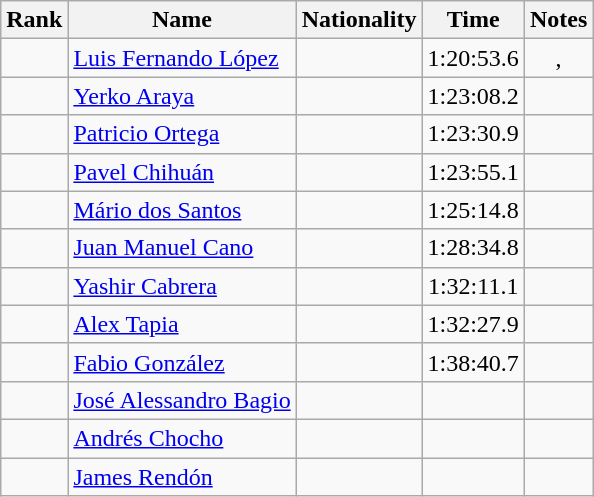<table class="wikitable sortable" style="text-align:center">
<tr>
<th>Rank</th>
<th>Name</th>
<th>Nationality</th>
<th>Time</th>
<th>Notes</th>
</tr>
<tr>
<td></td>
<td align=left><a href='#'>Luis Fernando López</a></td>
<td align=left></td>
<td>1:20:53.6</td>
<td><strong></strong>, <strong></strong></td>
</tr>
<tr>
<td></td>
<td align=left><a href='#'>Yerko Araya</a></td>
<td align=left></td>
<td>1:23:08.2</td>
<td></td>
</tr>
<tr>
<td></td>
<td align=left><a href='#'>Patricio Ortega</a></td>
<td align=left></td>
<td>1:23:30.9</td>
<td></td>
</tr>
<tr>
<td></td>
<td align=left><a href='#'>Pavel Chihuán</a></td>
<td align=left></td>
<td>1:23:55.1</td>
<td><strong></strong></td>
</tr>
<tr>
<td></td>
<td align=left><a href='#'>Mário dos Santos</a></td>
<td align=left></td>
<td>1:25:14.8</td>
<td></td>
</tr>
<tr>
<td></td>
<td align=left><a href='#'>Juan Manuel Cano</a></td>
<td align=left></td>
<td>1:28:34.8</td>
<td></td>
</tr>
<tr>
<td></td>
<td align=left><a href='#'>Yashir Cabrera</a></td>
<td align=left></td>
<td>1:32:11.1</td>
<td></td>
</tr>
<tr>
<td></td>
<td align=left><a href='#'>Alex Tapia</a></td>
<td align=left></td>
<td>1:32:27.9</td>
<td></td>
</tr>
<tr>
<td></td>
<td align=left><a href='#'>Fabio González</a></td>
<td align=left></td>
<td>1:38:40.7</td>
<td></td>
</tr>
<tr>
<td></td>
<td align=left><a href='#'>José Alessandro Bagio</a></td>
<td align=left></td>
<td></td>
<td></td>
</tr>
<tr>
<td></td>
<td align=left><a href='#'>Andrés Chocho</a></td>
<td align=left></td>
<td></td>
<td></td>
</tr>
<tr>
<td></td>
<td align=left><a href='#'>James Rendón</a></td>
<td align=left></td>
<td></td>
<td></td>
</tr>
</table>
